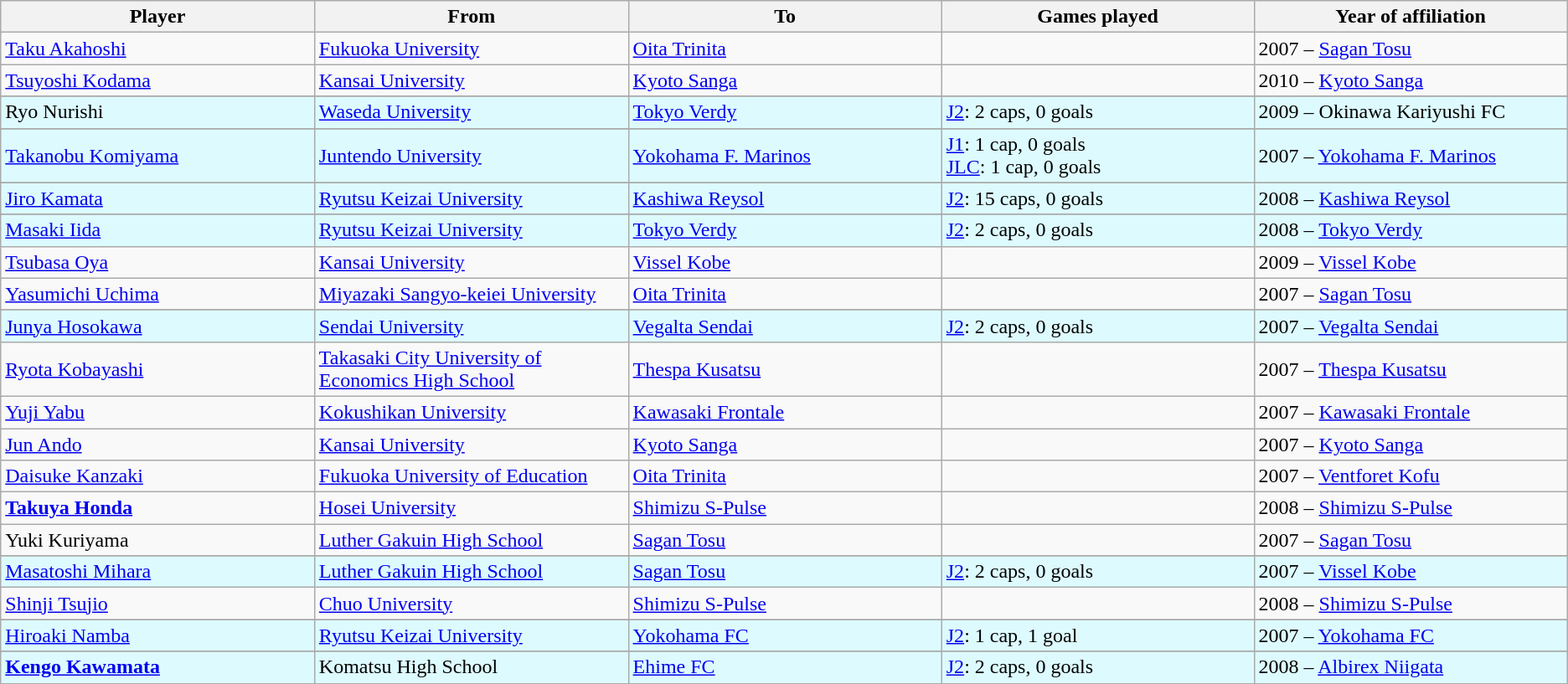<table class="wikitable sortable mw-collapsible" style="text-align:left;">
<tr>
<th width=250px>Player</th>
<th width=250px>From</th>
<th width=250px>To</th>
<th width=250px>Games played</th>
<th width=250px>Year of affiliation</th>
</tr>
<tr>
<td><a href='#'>Taku Akahoshi</a></td>
<td><a href='#'>Fukuoka University</a></td>
<td><a href='#'>Oita Trinita</a></td>
<td></td>
<td>2007 – <a href='#'>Sagan Tosu</a></td>
</tr>
<tr>
<td><a href='#'>Tsuyoshi Kodama</a></td>
<td><a href='#'>Kansai University</a></td>
<td><a href='#'>Kyoto Sanga</a></td>
<td></td>
<td>2010 – <a href='#'>Kyoto Sanga</a></td>
</tr>
<tr>
</tr>
<tr style="background:#DDFBFF;">
<td>Ryo Nurishi</td>
<td><a href='#'>Waseda University</a></td>
<td><a href='#'>Tokyo Verdy</a></td>
<td><a href='#'>J2</a>: 2 caps, 0 goals</td>
<td>2009 – Okinawa Kariyushi FC</td>
</tr>
<tr>
</tr>
<tr style="background:#DDFBFF;">
<td><a href='#'>Takanobu Komiyama</a></td>
<td><a href='#'>Juntendo University</a></td>
<td><a href='#'>Yokohama F. Marinos</a></td>
<td><a href='#'>J1</a>: 1 cap, 0 goals <br> <a href='#'>JLC</a>: 1 cap, 0 goals</td>
<td>2007 – <a href='#'>Yokohama F. Marinos</a></td>
</tr>
<tr>
</tr>
<tr style="background:#DDFBFF;">
<td><a href='#'>Jiro Kamata</a></td>
<td><a href='#'>Ryutsu Keizai University</a></td>
<td><a href='#'>Kashiwa Reysol</a></td>
<td><a href='#'>J2</a>: 15 caps, 0 goals</td>
<td>2008 – <a href='#'>Kashiwa Reysol</a></td>
</tr>
<tr>
</tr>
<tr style="background:#DDFBFF;">
<td><a href='#'>Masaki Iida</a></td>
<td><a href='#'>Ryutsu Keizai University</a></td>
<td><a href='#'>Tokyo Verdy</a></td>
<td><a href='#'>J2</a>: 2 caps, 0 goals</td>
<td>2008 – <a href='#'>Tokyo Verdy</a></td>
</tr>
<tr>
<td><a href='#'>Tsubasa Oya</a></td>
<td><a href='#'>Kansai University</a></td>
<td><a href='#'>Vissel Kobe</a></td>
<td></td>
<td>2009 – <a href='#'>Vissel Kobe</a></td>
</tr>
<tr>
<td><a href='#'>Yasumichi Uchima</a></td>
<td><a href='#'>Miyazaki Sangyo-keiei University</a></td>
<td><a href='#'>Oita Trinita</a></td>
<td></td>
<td>2007 – <a href='#'>Sagan Tosu</a></td>
</tr>
<tr>
</tr>
<tr style="background:#DDFBFF;">
<td><a href='#'>Junya Hosokawa</a></td>
<td><a href='#'>Sendai University</a></td>
<td><a href='#'>Vegalta Sendai</a></td>
<td><a href='#'>J2</a>: 2 caps, 0 goals</td>
<td>2007 – <a href='#'>Vegalta Sendai</a></td>
</tr>
<tr>
<td><a href='#'>Ryota Kobayashi</a></td>
<td><a href='#'>Takasaki City University of Economics High School</a></td>
<td><a href='#'>Thespa Kusatsu</a></td>
<td></td>
<td>2007 – <a href='#'>Thespa Kusatsu</a></td>
</tr>
<tr>
<td><a href='#'>Yuji Yabu</a></td>
<td><a href='#'>Kokushikan University</a></td>
<td><a href='#'>Kawasaki Frontale</a></td>
<td></td>
<td>2007 – <a href='#'>Kawasaki Frontale</a></td>
</tr>
<tr>
<td><a href='#'>Jun Ando</a></td>
<td><a href='#'>Kansai University</a></td>
<td><a href='#'>Kyoto Sanga</a></td>
<td></td>
<td>2007 – <a href='#'>Kyoto Sanga</a></td>
</tr>
<tr>
<td><a href='#'>Daisuke Kanzaki</a></td>
<td><a href='#'>Fukuoka University of Education</a></td>
<td><a href='#'>Oita Trinita</a></td>
<td></td>
<td>2007 – <a href='#'>Ventforet Kofu</a></td>
</tr>
<tr>
<td><strong><a href='#'>Takuya Honda</a></strong></td>
<td><a href='#'>Hosei University</a></td>
<td><a href='#'>Shimizu S-Pulse</a></td>
<td></td>
<td>2008 – <a href='#'>Shimizu S-Pulse</a></td>
</tr>
<tr>
<td>Yuki Kuriyama</td>
<td><a href='#'>Luther Gakuin High School</a></td>
<td><a href='#'>Sagan Tosu</a></td>
<td></td>
<td>2007 – <a href='#'>Sagan Tosu</a></td>
</tr>
<tr>
</tr>
<tr style="background:#DDFBFF;">
<td><a href='#'>Masatoshi Mihara</a></td>
<td><a href='#'>Luther Gakuin High School</a></td>
<td><a href='#'>Sagan Tosu</a></td>
<td><a href='#'>J2</a>: 2 caps, 0 goals</td>
<td>2007 – <a href='#'>Vissel Kobe</a></td>
</tr>
<tr>
<td><a href='#'>Shinji Tsujio</a></td>
<td><a href='#'>Chuo University</a></td>
<td><a href='#'>Shimizu S-Pulse</a></td>
<td></td>
<td>2008 – <a href='#'>Shimizu S-Pulse</a></td>
</tr>
<tr>
</tr>
<tr style="background:#DDFBFF;">
<td><a href='#'>Hiroaki Namba</a></td>
<td><a href='#'>Ryutsu Keizai University</a></td>
<td><a href='#'>Yokohama FC</a></td>
<td><a href='#'>J2</a>: 1 cap, 1 goal</td>
<td>2007 – <a href='#'>Yokohama FC</a></td>
</tr>
<tr>
</tr>
<tr style="background:#DDFBFF;">
<td><strong><a href='#'>Kengo Kawamata</a></strong></td>
<td>Komatsu High School</td>
<td><a href='#'>Ehime FC</a></td>
<td><a href='#'>J2</a>: 2 caps, 0 goals</td>
<td>2008 – <a href='#'>Albirex Niigata</a></td>
</tr>
<tr>
</tr>
</table>
